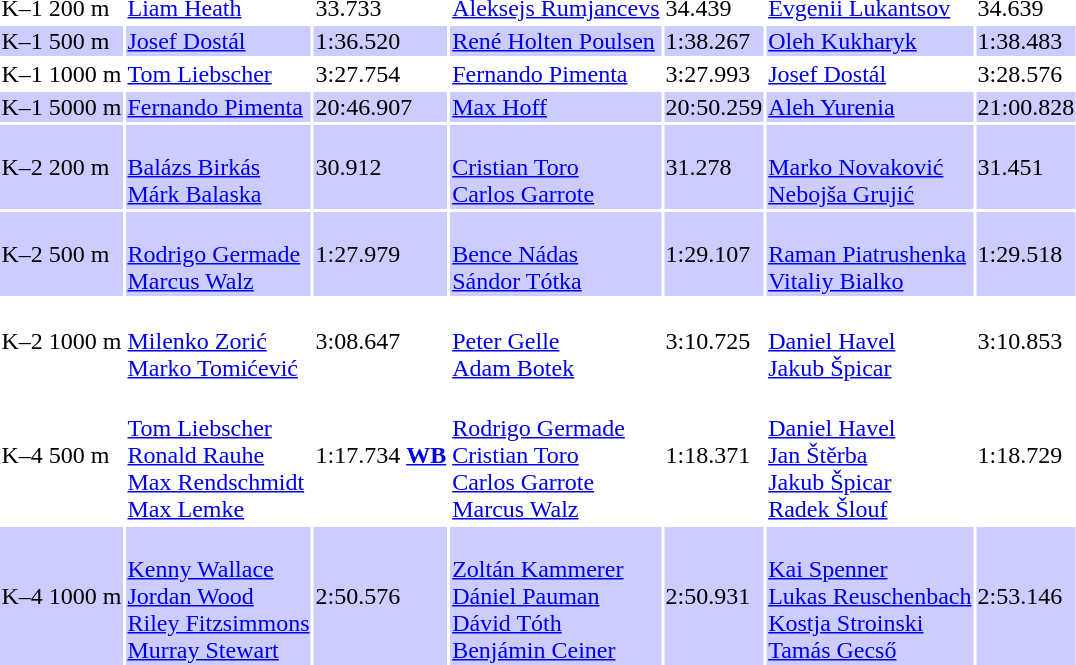<table>
<tr>
<td>K–1 200 m<br></td>
<td><a href='#'>Liam Heath</a><br></td>
<td>33.733</td>
<td><a href='#'>Aleksejs Rumjancevs</a><br></td>
<td>34.439</td>
<td><a href='#'>Evgenii Lukantsov</a><br></td>
<td>34.639</td>
</tr>
<tr bgcolor=ccccff>
<td>K–1 500 m<br></td>
<td><a href='#'>Josef Dostál</a><br></td>
<td>1:36.520</td>
<td><a href='#'>René Holten Poulsen</a><br></td>
<td>1:38.267</td>
<td><a href='#'>Oleh Kukharyk</a><br></td>
<td>1:38.483</td>
</tr>
<tr>
<td>K–1 1000 m<br></td>
<td><a href='#'>Tom Liebscher</a><br></td>
<td>3:27.754</td>
<td><a href='#'>Fernando Pimenta</a><br></td>
<td>3:27.993</td>
<td><a href='#'>Josef Dostál</a><br></td>
<td>3:28.576</td>
</tr>
<tr bgcolor=ccccff>
<td>K–1 5000 m<br></td>
<td><a href='#'>Fernando Pimenta</a><br></td>
<td>20:46.907</td>
<td><a href='#'>Max Hoff</a><br></td>
<td>20:50.259</td>
<td><a href='#'>Aleh Yurenia</a><br></td>
<td>21:00.828</td>
</tr>
<tr bgcolor=ccccff>
<td>K–2 200 m<br></td>
<td><br><a href='#'>Balázs Birkás</a><br><a href='#'>Márk Balaska</a></td>
<td>30.912</td>
<td><br><a href='#'>Cristian Toro</a><br><a href='#'>Carlos Garrote</a></td>
<td>31.278</td>
<td><br><a href='#'>Marko Novaković</a><br><a href='#'>Nebojša Grujić</a></td>
<td>31.451</td>
</tr>
<tr bgcolor=ccccff>
<td>K–2 500 m<br></td>
<td><br><a href='#'>Rodrigo Germade</a><br><a href='#'>Marcus Walz</a></td>
<td>1:27.979</td>
<td><br><a href='#'>Bence Nádas</a><br><a href='#'>Sándor Tótka</a></td>
<td>1:29.107</td>
<td><br><a href='#'>Raman Piatrushenka</a><br><a href='#'>Vitaliy Bialko</a></td>
<td>1:29.518</td>
</tr>
<tr>
<td>K–2 1000 m<br></td>
<td><br><a href='#'>Milenko Zorić</a><br><a href='#'>Marko Tomićević</a></td>
<td>3:08.647</td>
<td><br><a href='#'>Peter Gelle</a><br><a href='#'>Adam Botek</a></td>
<td>3:10.725</td>
<td><br><a href='#'>Daniel Havel</a><br><a href='#'>Jakub Špicar</a></td>
<td>3:10.853</td>
</tr>
<tr>
<td>K–4 500 m<br></td>
<td><br><a href='#'>Tom Liebscher</a><br><a href='#'>Ronald Rauhe</a><br><a href='#'>Max Rendschmidt</a><br><a href='#'>Max Lemke</a></td>
<td>1:17.734 <strong><a href='#'>WB</a></strong></td>
<td><br><a href='#'>Rodrigo Germade</a><br><a href='#'>Cristian Toro</a><br><a href='#'>Carlos Garrote</a><br><a href='#'>Marcus Walz</a></td>
<td>1:18.371</td>
<td><br><a href='#'>Daniel Havel</a><br><a href='#'>Jan Štěrba</a><br><a href='#'>Jakub Špicar</a><br><a href='#'>Radek Šlouf</a></td>
<td>1:18.729</td>
</tr>
<tr bgcolor=ccccff>
<td>K–4 1000 m<br></td>
<td><br><a href='#'>Kenny Wallace</a><br><a href='#'>Jordan Wood</a><br><a href='#'>Riley Fitzsimmons</a><br><a href='#'>Murray Stewart</a></td>
<td>2:50.576</td>
<td><br><a href='#'>Zoltán Kammerer</a><br><a href='#'>Dániel Pauman</a><br><a href='#'>Dávid Tóth</a><br><a href='#'>Benjámin Ceiner</a></td>
<td>2:50.931</td>
<td><br><a href='#'>Kai Spenner</a><br><a href='#'>Lukas Reuschenbach</a><br><a href='#'>Kostja Stroinski</a><br><a href='#'>Tamás Gecső</a></td>
<td>2:53.146</td>
</tr>
</table>
